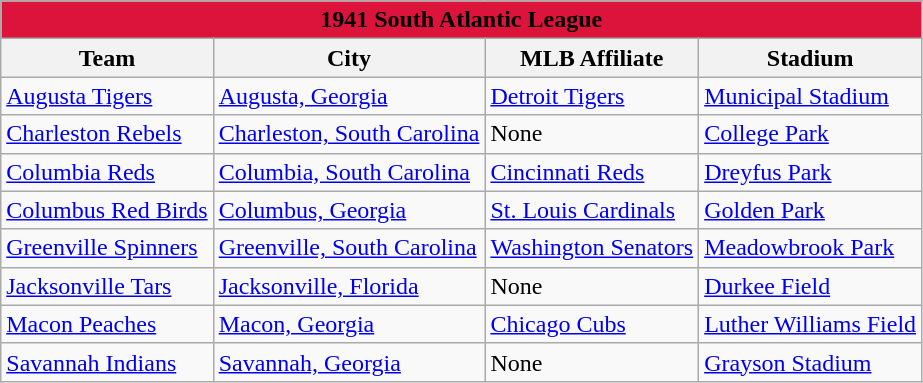<table class="wikitable" style="width:auto">
<tr>
<td bgcolor="#DC143C" align="center" colspan="7"><strong><span>1941 South Atlantic League</span></strong></td>
</tr>
<tr>
<th>Team</th>
<th>City</th>
<th>MLB Affiliate</th>
<th>Stadium</th>
</tr>
<tr>
<td><a href='#'>Augusta Tigers</a></td>
<td><a href='#'>Augusta, Georgia</a></td>
<td><a href='#'>Detroit Tigers</a></td>
<td><a href='#'>Municipal Stadium</a></td>
</tr>
<tr>
<td><a href='#'>Charleston Rebels</a></td>
<td><a href='#'>Charleston, South Carolina</a></td>
<td>None</td>
<td><a href='#'>College Park</a></td>
</tr>
<tr>
<td><a href='#'>Columbia Reds</a></td>
<td><a href='#'>Columbia, South Carolina</a></td>
<td><a href='#'>Cincinnati Reds</a></td>
<td><a href='#'>Dreyfus Park</a></td>
</tr>
<tr>
<td><a href='#'>Columbus Red Birds</a></td>
<td><a href='#'>Columbus, Georgia</a></td>
<td><a href='#'>St. Louis Cardinals</a></td>
<td><a href='#'>Golden Park</a></td>
</tr>
<tr>
<td><a href='#'>Greenville Spinners</a></td>
<td><a href='#'>Greenville, South Carolina</a></td>
<td><a href='#'>Washington Senators</a></td>
<td><a href='#'>Meadowbrook Park</a></td>
</tr>
<tr>
<td><a href='#'>Jacksonville Tars</a></td>
<td><a href='#'>Jacksonville, Florida</a></td>
<td>None</td>
<td><a href='#'>Durkee Field</a></td>
</tr>
<tr>
<td><a href='#'>Macon Peaches</a></td>
<td><a href='#'>Macon, Georgia</a></td>
<td><a href='#'>Chicago Cubs</a></td>
<td><a href='#'>Luther Williams Field</a></td>
</tr>
<tr>
<td><a href='#'>Savannah Indians</a></td>
<td><a href='#'>Savannah, Georgia</a></td>
<td>None</td>
<td><a href='#'>Grayson Stadium</a></td>
</tr>
</table>
